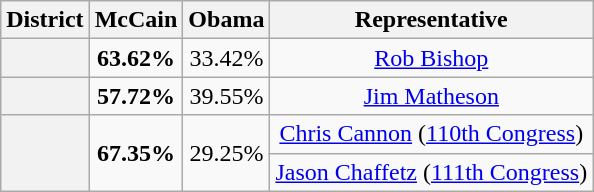<table class=wikitable>
<tr>
<th>District</th>
<th>McCain</th>
<th>Obama</th>
<th>Representative</th>
</tr>
<tr align=center>
<th></th>
<td><strong>63.62%</strong></td>
<td>33.42%</td>
<td><a href='#'>Rob Bishop</a></td>
</tr>
<tr align=center>
<th></th>
<td><strong>57.72%</strong></td>
<td>39.55%</td>
<td><a href='#'>Jim Matheson</a></td>
</tr>
<tr align=center>
<th rowspan=2 ></th>
<td rowspan=2><strong>67.35%</strong></td>
<td rowspan=2>29.25%</td>
<td><a href='#'>Chris Cannon</a> (<a href='#'>110th Congress</a>)</td>
</tr>
<tr align=center>
<td><a href='#'>Jason Chaffetz</a> (<a href='#'>111th Congress</a>)</td>
</tr>
</table>
